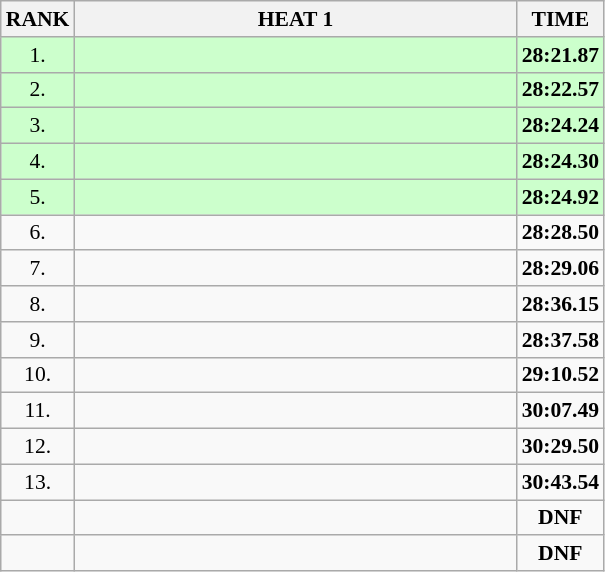<table class="wikitable" style="border-collapse: collapse; font-size: 90%;">
<tr>
<th>RANK</th>
<th align="left" style="width: 20em">HEAT 1</th>
<th>TIME</th>
</tr>
<tr style="background:#ccffcc;">
<td align="center">1.</td>
<td></td>
<td align="center"><strong>28:21.87</strong></td>
</tr>
<tr style="background:#ccffcc;">
<td align="center">2.</td>
<td></td>
<td align="center"><strong>28:22.57</strong></td>
</tr>
<tr style="background:#ccffcc;">
<td align="center">3.</td>
<td></td>
<td align="center"><strong>28:24.24</strong></td>
</tr>
<tr style="background:#ccffcc;">
<td align="center">4.</td>
<td></td>
<td align="center"><strong>28:24.30</strong></td>
</tr>
<tr style="background:#ccffcc;">
<td align="center">5.</td>
<td></td>
<td align="center"><strong>28:24.92</strong></td>
</tr>
<tr>
<td align="center">6.</td>
<td></td>
<td align="center"><strong>28:28.50</strong></td>
</tr>
<tr>
<td align="center">7.</td>
<td></td>
<td align="center"><strong>28:29.06</strong></td>
</tr>
<tr>
<td align="center">8.</td>
<td></td>
<td align="center"><strong>28:36.15</strong></td>
</tr>
<tr>
<td align="center">9.</td>
<td></td>
<td align="center"><strong>28:37.58</strong></td>
</tr>
<tr>
<td align="center">10.</td>
<td></td>
<td align="center"><strong>29:10.52</strong></td>
</tr>
<tr>
<td align="center">11.</td>
<td></td>
<td align="center"><strong>30:07.49</strong></td>
</tr>
<tr>
<td align="center">12.</td>
<td></td>
<td align="center"><strong>30:29.50</strong></td>
</tr>
<tr>
<td align="center">13.</td>
<td></td>
<td align="center"><strong>30:43.54</strong></td>
</tr>
<tr>
<td align="center"></td>
<td></td>
<td align="center"><strong>DNF</strong></td>
</tr>
<tr>
<td align="center"></td>
<td></td>
<td align="center"><strong>DNF</strong></td>
</tr>
</table>
